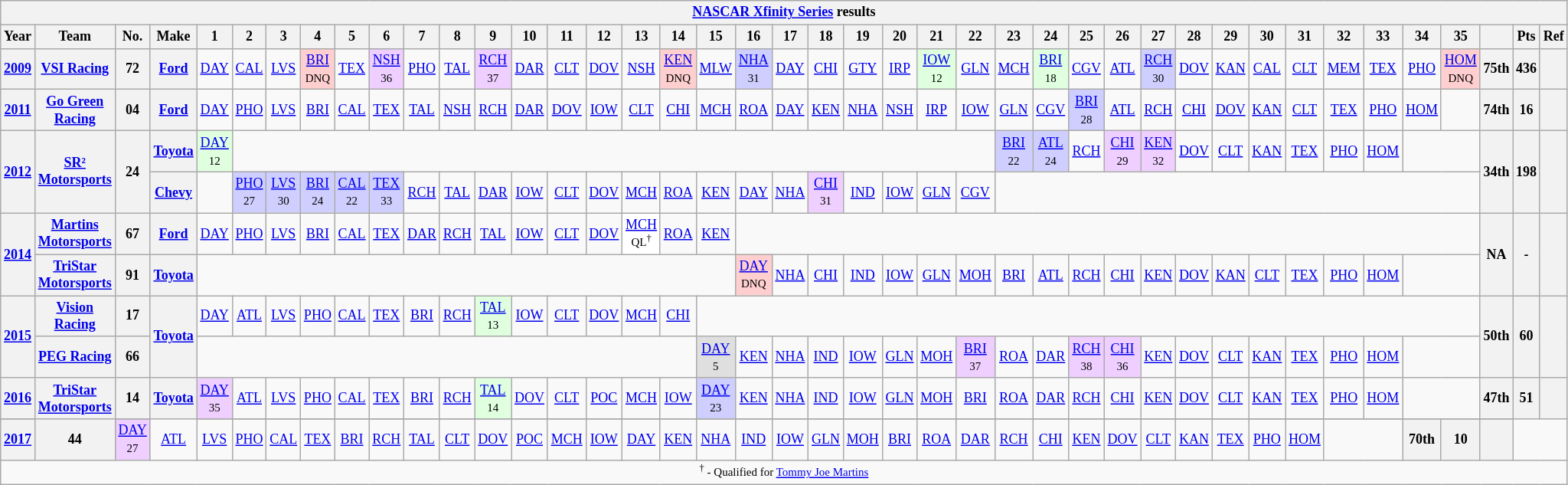<table class="wikitable" style="text-align:center; font-size:75%">
<tr>
<th colspan=45><a href='#'>NASCAR Xfinity Series</a> results</th>
</tr>
<tr>
<th>Year</th>
<th>Team</th>
<th>No.</th>
<th>Make</th>
<th>1</th>
<th>2</th>
<th>3</th>
<th>4</th>
<th>5</th>
<th>6</th>
<th>7</th>
<th>8</th>
<th>9</th>
<th>10</th>
<th>11</th>
<th>12</th>
<th>13</th>
<th>14</th>
<th>15</th>
<th>16</th>
<th>17</th>
<th>18</th>
<th>19</th>
<th>20</th>
<th>21</th>
<th>22</th>
<th>23</th>
<th>24</th>
<th>25</th>
<th>26</th>
<th>27</th>
<th>28</th>
<th>29</th>
<th>30</th>
<th>31</th>
<th>32</th>
<th>33</th>
<th>34</th>
<th>35</th>
<th></th>
<th>Pts</th>
<th>Ref</th>
</tr>
<tr>
<th><a href='#'>2009</a></th>
<th><a href='#'>VSI Racing</a></th>
<th>72</th>
<th><a href='#'>Ford</a></th>
<td><a href='#'>DAY</a></td>
<td><a href='#'>CAL</a></td>
<td><a href='#'>LVS</a></td>
<td style="background:#FFCFCF;"><a href='#'>BRI</a><br><small>DNQ</small></td>
<td><a href='#'>TEX</a></td>
<td style="background:#EFCFFF;"><a href='#'>NSH</a><br><small>36</small></td>
<td><a href='#'>PHO</a></td>
<td><a href='#'>TAL</a></td>
<td style="background:#EFCFFF;"><a href='#'>RCH</a><br><small>37</small></td>
<td><a href='#'>DAR</a></td>
<td><a href='#'>CLT</a></td>
<td><a href='#'>DOV</a></td>
<td><a href='#'>NSH</a></td>
<td style="background:#FFCFCF;"><a href='#'>KEN</a><br><small>DNQ</small></td>
<td><a href='#'>MLW</a></td>
<td style="background:#CFCFFF;"><a href='#'>NHA</a><br><small>31</small></td>
<td><a href='#'>DAY</a></td>
<td><a href='#'>CHI</a></td>
<td><a href='#'>GTY</a></td>
<td><a href='#'>IRP</a></td>
<td style="background:#DFFFDF;"><a href='#'>IOW</a><br><small>12</small></td>
<td><a href='#'>GLN</a></td>
<td><a href='#'>MCH</a></td>
<td style="background:#DFFFDF;"><a href='#'>BRI</a><br><small>18</small></td>
<td><a href='#'>CGV</a></td>
<td><a href='#'>ATL</a></td>
<td style="background:#CFCFFF;"><a href='#'>RCH</a><br><small>30</small></td>
<td><a href='#'>DOV</a></td>
<td><a href='#'>KAN</a></td>
<td><a href='#'>CAL</a></td>
<td><a href='#'>CLT</a></td>
<td><a href='#'>MEM</a></td>
<td><a href='#'>TEX</a></td>
<td><a href='#'>PHO</a></td>
<td style="background:#FFCFCF;"><a href='#'>HOM</a><br><small>DNQ</small></td>
<th>75th</th>
<th>436</th>
<th></th>
</tr>
<tr>
<th><a href='#'>2011</a></th>
<th><a href='#'>Go Green Racing</a></th>
<th>04</th>
<th><a href='#'>Ford</a></th>
<td><a href='#'>DAY</a></td>
<td><a href='#'>PHO</a></td>
<td><a href='#'>LVS</a></td>
<td><a href='#'>BRI</a></td>
<td><a href='#'>CAL</a></td>
<td><a href='#'>TEX</a></td>
<td><a href='#'>TAL</a></td>
<td><a href='#'>NSH</a></td>
<td><a href='#'>RCH</a></td>
<td><a href='#'>DAR</a></td>
<td><a href='#'>DOV</a></td>
<td><a href='#'>IOW</a></td>
<td><a href='#'>CLT</a></td>
<td><a href='#'>CHI</a></td>
<td><a href='#'>MCH</a></td>
<td><a href='#'>ROA</a></td>
<td><a href='#'>DAY</a></td>
<td><a href='#'>KEN</a></td>
<td><a href='#'>NHA</a></td>
<td><a href='#'>NSH</a></td>
<td><a href='#'>IRP</a></td>
<td><a href='#'>IOW</a></td>
<td><a href='#'>GLN</a></td>
<td><a href='#'>CGV</a></td>
<td style="background:#CFCFFF;"><a href='#'>BRI</a><br><small>28</small></td>
<td><a href='#'>ATL</a></td>
<td><a href='#'>RCH</a></td>
<td><a href='#'>CHI</a></td>
<td><a href='#'>DOV</a></td>
<td><a href='#'>KAN</a></td>
<td><a href='#'>CLT</a></td>
<td><a href='#'>TEX</a></td>
<td><a href='#'>PHO</a></td>
<td><a href='#'>HOM</a></td>
<td colspan=1></td>
<th>74th</th>
<th>16</th>
<th></th>
</tr>
<tr>
<th rowspan=2><a href='#'>2012</a></th>
<th rowspan=2><a href='#'>SR² Motorsports</a></th>
<th rowspan=2>24</th>
<th><a href='#'>Toyota</a></th>
<td style="background:#DFFFDF;"><a href='#'>DAY</a><br><small>12</small></td>
<td colspan=21></td>
<td style="background:#CFCFFF;"><a href='#'>BRI</a><br><small>22</small></td>
<td style="background:#CFCFFF;"><a href='#'>ATL</a><br><small>24</small></td>
<td><a href='#'>RCH</a></td>
<td style="background:#EFCFFF;"><a href='#'>CHI</a><br><small>29</small></td>
<td style="background:#EFCFFF;"><a href='#'>KEN</a><br><small>32</small></td>
<td><a href='#'>DOV</a></td>
<td><a href='#'>CLT</a></td>
<td><a href='#'>KAN</a></td>
<td><a href='#'>TEX</a></td>
<td><a href='#'>PHO</a></td>
<td><a href='#'>HOM</a></td>
<td colspan=2></td>
<th rowspan=2>34th</th>
<th rowspan=2>198</th>
<th rowspan=2></th>
</tr>
<tr>
<th><a href='#'>Chevy</a></th>
<td></td>
<td style="background:#CFCFFF;"><a href='#'>PHO</a><br><small>27</small></td>
<td style="background:#CFCFFF;"><a href='#'>LVS</a><br><small>30</small></td>
<td style="background:#CFCFFF;"><a href='#'>BRI</a><br><small>24</small></td>
<td style="background:#CFCFFF;"><a href='#'>CAL</a><br><small>22</small></td>
<td style="background:#CFCFFF;"><a href='#'>TEX</a><br><small>33</small></td>
<td><a href='#'>RCH</a></td>
<td><a href='#'>TAL</a></td>
<td><a href='#'>DAR</a></td>
<td><a href='#'>IOW</a></td>
<td><a href='#'>CLT</a></td>
<td><a href='#'>DOV</a></td>
<td><a href='#'>MCH</a></td>
<td><a href='#'>ROA</a></td>
<td><a href='#'>KEN</a></td>
<td><a href='#'>DAY</a></td>
<td><a href='#'>NHA</a></td>
<td style="background:#EFCFFF;"><a href='#'>CHI</a><br><small>31</small></td>
<td><a href='#'>IND</a></td>
<td><a href='#'>IOW</a></td>
<td><a href='#'>GLN</a></td>
<td><a href='#'>CGV</a></td>
<td colspan=13></td>
</tr>
<tr>
<th rowspan=2><a href='#'>2014</a></th>
<th><a href='#'>Martins Motorsports</a></th>
<th>67</th>
<th><a href='#'>Ford</a></th>
<td><a href='#'>DAY</a></td>
<td><a href='#'>PHO</a></td>
<td><a href='#'>LVS</a></td>
<td><a href='#'>BRI</a></td>
<td><a href='#'>CAL</a></td>
<td><a href='#'>TEX</a></td>
<td><a href='#'>DAR</a></td>
<td><a href='#'>RCH</a></td>
<td><a href='#'>TAL</a></td>
<td><a href='#'>IOW</a></td>
<td><a href='#'>CLT</a></td>
<td><a href='#'>DOV</a></td>
<td style="background:#FFFFFF;"><a href='#'>MCH</a><br><small>QL<sup>†</sup></small></td>
<td><a href='#'>ROA</a></td>
<td><a href='#'>KEN</a></td>
<td colspan=20></td>
<th rowspan=2>NA</th>
<th rowspan=2>-</th>
<th rowspan=2></th>
</tr>
<tr>
<th><a href='#'>TriStar Motorsports</a></th>
<th>91</th>
<th><a href='#'>Toyota</a></th>
<td colspan=15></td>
<td style="background:#FFCFCF;"><a href='#'>DAY</a><br><small>DNQ</small></td>
<td><a href='#'>NHA</a></td>
<td><a href='#'>CHI</a></td>
<td><a href='#'>IND</a></td>
<td><a href='#'>IOW</a></td>
<td><a href='#'>GLN</a></td>
<td><a href='#'>MOH</a></td>
<td><a href='#'>BRI</a></td>
<td><a href='#'>ATL</a></td>
<td><a href='#'>RCH</a></td>
<td><a href='#'>CHI</a></td>
<td><a href='#'>KEN</a></td>
<td><a href='#'>DOV</a></td>
<td><a href='#'>KAN</a></td>
<td><a href='#'>CLT</a></td>
<td><a href='#'>TEX</a></td>
<td><a href='#'>PHO</a></td>
<td><a href='#'>HOM</a></td>
<td colspan=2></td>
</tr>
<tr>
<th rowspan=2><a href='#'>2015</a></th>
<th><a href='#'>Vision Racing</a></th>
<th>17</th>
<th rowspan=2><a href='#'>Toyota</a></th>
<td><a href='#'>DAY</a></td>
<td><a href='#'>ATL</a></td>
<td><a href='#'>LVS</a></td>
<td><a href='#'>PHO</a></td>
<td><a href='#'>CAL</a></td>
<td><a href='#'>TEX</a></td>
<td><a href='#'>BRI</a></td>
<td><a href='#'>RCH</a></td>
<td style="background:#DFFFDF;"><a href='#'>TAL</a><br><small>13</small></td>
<td><a href='#'>IOW</a></td>
<td><a href='#'>CLT</a></td>
<td><a href='#'>DOV</a></td>
<td><a href='#'>MCH</a></td>
<td><a href='#'>CHI</a></td>
<td colspan=21></td>
<th rowspan=2>50th</th>
<th rowspan=2>60</th>
<th rowspan=2></th>
</tr>
<tr>
<th><a href='#'>PEG Racing</a></th>
<th>66</th>
<td colspan=14></td>
<td style="background:#DFDFDF;"><a href='#'>DAY</a><br><small>5</small></td>
<td><a href='#'>KEN</a></td>
<td><a href='#'>NHA</a></td>
<td><a href='#'>IND</a></td>
<td><a href='#'>IOW</a></td>
<td><a href='#'>GLN</a></td>
<td><a href='#'>MOH</a></td>
<td style="background:#EFCFFF;"><a href='#'>BRI</a><br><small>37</small></td>
<td><a href='#'>ROA</a></td>
<td><a href='#'>DAR</a></td>
<td style="background:#EFCFFF;"><a href='#'>RCH</a><br><small>38</small></td>
<td style="background:#EFCFFF;"><a href='#'>CHI</a><br><small>36</small></td>
<td><a href='#'>KEN</a></td>
<td><a href='#'>DOV</a></td>
<td><a href='#'>CLT</a></td>
<td><a href='#'>KAN</a></td>
<td><a href='#'>TEX</a></td>
<td><a href='#'>PHO</a></td>
<td><a href='#'>HOM</a></td>
<td colspan=2></td>
</tr>
<tr>
<th><a href='#'>2016</a></th>
<th rowspan=2><a href='#'>TriStar Motorsports</a></th>
<th>14</th>
<th rowspan=2><a href='#'>Toyota</a></th>
<td style="background:#EFCFFF;"><a href='#'>DAY</a><br><small>35</small></td>
<td><a href='#'>ATL</a></td>
<td><a href='#'>LVS</a></td>
<td><a href='#'>PHO</a></td>
<td><a href='#'>CAL</a></td>
<td><a href='#'>TEX</a></td>
<td><a href='#'>BRI</a></td>
<td><a href='#'>RCH</a></td>
<td style="background:#DFFFDF;"><a href='#'>TAL</a><br><small>14</small></td>
<td><a href='#'>DOV</a></td>
<td><a href='#'>CLT</a></td>
<td><a href='#'>POC</a></td>
<td><a href='#'>MCH</a></td>
<td><a href='#'>IOW</a></td>
<td style="background:#CFCFFF;"><a href='#'>DAY</a><br><small>23</small></td>
<td><a href='#'>KEN</a></td>
<td><a href='#'>NHA</a></td>
<td><a href='#'>IND</a></td>
<td><a href='#'>IOW</a></td>
<td><a href='#'>GLN</a></td>
<td><a href='#'>MOH</a></td>
<td><a href='#'>BRI</a></td>
<td><a href='#'>ROA</a></td>
<td><a href='#'>DAR</a></td>
<td><a href='#'>RCH</a></td>
<td><a href='#'>CHI</a></td>
<td><a href='#'>KEN</a></td>
<td><a href='#'>DOV</a></td>
<td><a href='#'>CLT</a></td>
<td><a href='#'>KAN</a></td>
<td><a href='#'>TEX</a></td>
<td><a href='#'>PHO</a></td>
<td><a href='#'>HOM</a></td>
<td colspan=2></td>
<th>47th</th>
<th>51</th>
<th></th>
</tr>
<tr>
</tr>
<tr>
<th><a href='#'>2017</a></th>
<th>44</th>
<td style="background:#EFCFFF;"><a href='#'>DAY</a><br><small>27</small></td>
<td><a href='#'>ATL</a></td>
<td><a href='#'>LVS</a></td>
<td><a href='#'>PHO</a></td>
<td><a href='#'>CAL</a></td>
<td><a href='#'>TEX</a></td>
<td><a href='#'>BRI</a></td>
<td><a href='#'>RCH</a></td>
<td><a href='#'>TAL</a></td>
<td><a href='#'>CLT</a></td>
<td><a href='#'>DOV</a></td>
<td><a href='#'>POC</a></td>
<td><a href='#'>MCH</a></td>
<td><a href='#'>IOW</a></td>
<td><a href='#'>DAY</a></td>
<td><a href='#'>KEN</a></td>
<td><a href='#'>NHA</a></td>
<td><a href='#'>IND</a></td>
<td><a href='#'>IOW</a></td>
<td><a href='#'>GLN</a></td>
<td><a href='#'>MOH</a></td>
<td><a href='#'>BRI</a></td>
<td><a href='#'>ROA</a></td>
<td><a href='#'>DAR</a></td>
<td><a href='#'>RCH</a></td>
<td><a href='#'>CHI</a></td>
<td><a href='#'>KEN</a></td>
<td><a href='#'>DOV</a></td>
<td><a href='#'>CLT</a></td>
<td><a href='#'>KAN</a></td>
<td><a href='#'>TEX</a></td>
<td><a href='#'>PHO</a></td>
<td><a href='#'>HOM</a></td>
<td colspan=2></td>
<th>70th</th>
<th>10</th>
<th></th>
</tr>
<tr>
<td colspan=43><small><sup>†</sup> - Qualified for <a href='#'>Tommy Joe Martins</a></small></td>
</tr>
</table>
